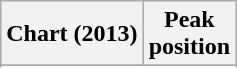<table class="wikitable plainrowheaders sortable" style="text-align:center;">
<tr>
<th scope="col">Chart (2013)</th>
<th scope="col">Peak<br>position</th>
</tr>
<tr>
</tr>
<tr>
</tr>
<tr>
</tr>
<tr>
</tr>
<tr>
</tr>
<tr>
</tr>
</table>
